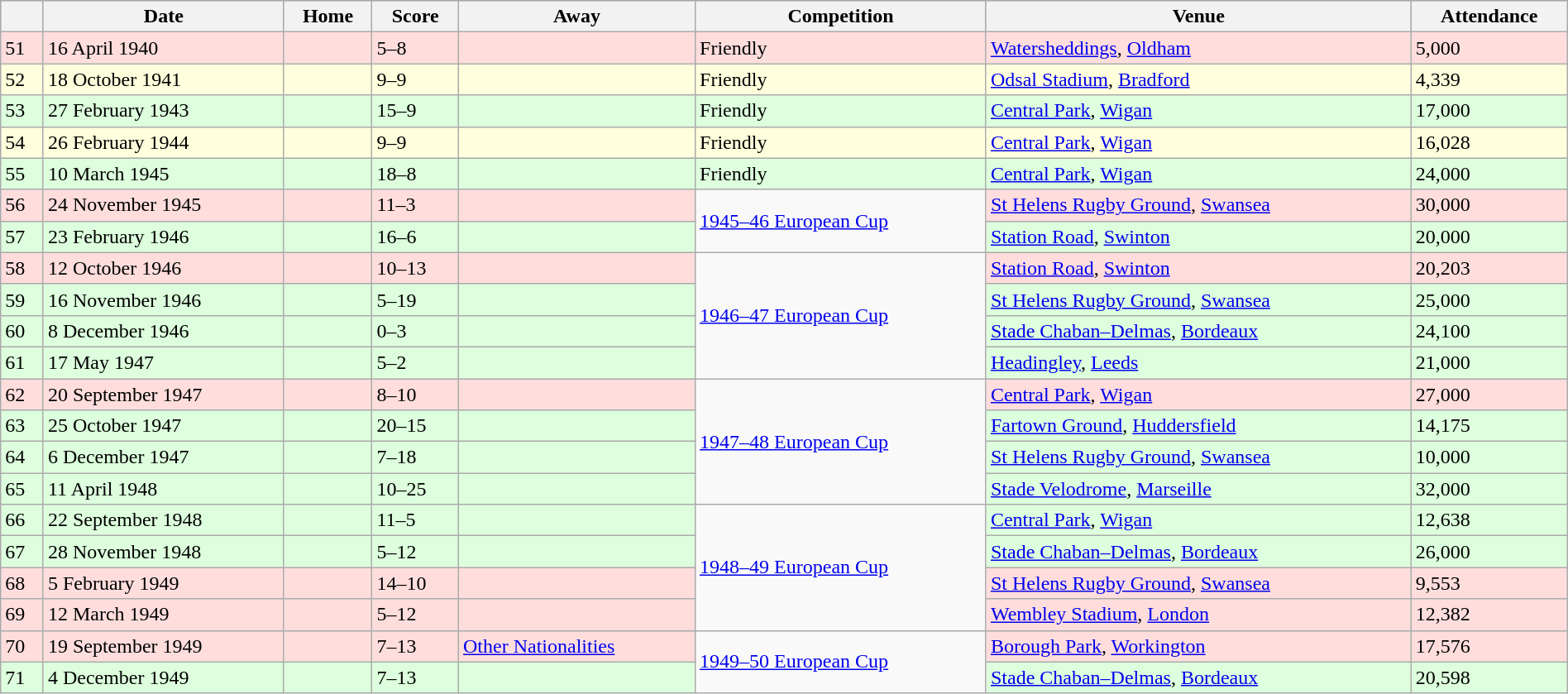<table class="wikitable" width=100%>
<tr bgcolor=#bdb76b>
<th></th>
<th>Date</th>
<th>Home</th>
<th>Score</th>
<th>Away</th>
<th>Competition</th>
<th>Venue</th>
<th>Attendance</th>
</tr>
<tr bgcolor=#FFDDDD>
<td>51</td>
<td>16 April 1940</td>
<td><strong></strong></td>
<td>5–8</td>
<td></td>
<td>Friendly</td>
<td> <a href='#'>Watersheddings</a>, <a href='#'>Oldham</a></td>
<td>5,000</td>
</tr>
<tr bgcolor=#FFFFDD>
<td>52</td>
<td>18 October 1941</td>
<td><strong></strong></td>
<td>9–9</td>
<td></td>
<td>Friendly</td>
<td> <a href='#'>Odsal Stadium</a>, <a href='#'>Bradford</a></td>
<td>4,339</td>
</tr>
<tr bgcolor=#DDFFDD>
<td>53</td>
<td>27 February 1943</td>
<td><strong></strong></td>
<td>15–9</td>
<td></td>
<td>Friendly</td>
<td> <a href='#'>Central Park</a>, <a href='#'>Wigan</a></td>
<td>17,000</td>
</tr>
<tr bgcolor=#FFFFDD>
<td>54</td>
<td>26 February 1944</td>
<td><strong></strong></td>
<td>9–9</td>
<td></td>
<td>Friendly</td>
<td> <a href='#'>Central Park</a>, <a href='#'>Wigan</a></td>
<td>16,028</td>
</tr>
<tr bgcolor=#DDFFDD>
<td>55</td>
<td>10 March 1945</td>
<td><strong></strong></td>
<td>18–8</td>
<td></td>
<td>Friendly</td>
<td> <a href='#'>Central Park</a>, <a href='#'>Wigan</a></td>
<td>24,000</td>
</tr>
<tr>
<td bgcolor=#FFDDDD>56</td>
<td bgcolor=#FFDDDD>24 November 1945</td>
<td bgcolor=#FFDDDD></td>
<td bgcolor=#FFDDDD>11–3</td>
<td bgcolor=#FFDDDD><strong></strong></td>
<td rowspan=2><a href='#'>1945–46 European Cup</a></td>
<td bgcolor=#FFDDDD> <a href='#'>St Helens Rugby Ground</a>, <a href='#'>Swansea</a></td>
<td bgcolor=#FFDDDD>30,000</td>
</tr>
<tr bgcolor=#DDFFDD>
<td>57</td>
<td>23 February 1946</td>
<td><strong></strong></td>
<td>16–6</td>
<td></td>
<td> <a href='#'>Station Road</a>, <a href='#'>Swinton</a></td>
<td>20,000</td>
</tr>
<tr>
<td bgcolor=#FFDDDD>58</td>
<td bgcolor=#FFDDDD>12 October 1946</td>
<td bgcolor=#FFDDDD><strong></strong></td>
<td bgcolor=#FFDDDD>10–13</td>
<td bgcolor=#FFDDDD></td>
<td rowspan=4><a href='#'>1946–47 European Cup</a></td>
<td bgcolor=#FFDDDD> <a href='#'>Station Road</a>, <a href='#'>Swinton</a></td>
<td bgcolor=#FFDDDD>20,203</td>
</tr>
<tr bgcolor=#DDFFDD>
<td>59</td>
<td>16 November 1946</td>
<td></td>
<td>5–19</td>
<td><strong></strong></td>
<td> <a href='#'>St Helens Rugby Ground</a>, <a href='#'>Swansea</a></td>
<td>25,000</td>
</tr>
<tr bgcolor=#DDFFDD>
<td>60</td>
<td>8 December 1946</td>
<td></td>
<td>0–3</td>
<td><strong></strong></td>
<td> <a href='#'>Stade Chaban–Delmas</a>, <a href='#'>Bordeaux</a></td>
<td>24,100</td>
</tr>
<tr bgcolor=#DDFFDD>
<td>61</td>
<td>17 May 1947</td>
<td><strong></strong></td>
<td>5–2</td>
<td></td>
<td> <a href='#'>Headingley</a>, <a href='#'>Leeds</a></td>
<td>21,000</td>
</tr>
<tr>
<td bgcolor=#FFDDDD>62</td>
<td bgcolor=#FFDDDD>20 September 1947</td>
<td bgcolor=#FFDDDD><strong></strong></td>
<td bgcolor=#FFDDDD>8–10</td>
<td bgcolor=#FFDDDD></td>
<td rowspan=4><a href='#'>1947–48 European Cup</a></td>
<td bgcolor=#FFDDDD> <a href='#'>Central Park</a>, <a href='#'>Wigan</a></td>
<td bgcolor=#FFDDDD>27,000</td>
</tr>
<tr bgcolor=#DDFFDD>
<td>63</td>
<td>25 October 1947</td>
<td><strong></strong></td>
<td>20–15</td>
<td></td>
<td> <a href='#'>Fartown Ground</a>, <a href='#'>Huddersfield</a></td>
<td>14,175</td>
</tr>
<tr bgcolor=#DDFFDD>
<td>64</td>
<td>6 December 1947</td>
<td></td>
<td>7–18</td>
<td><strong></strong></td>
<td> <a href='#'>St Helens Rugby Ground</a>, <a href='#'>Swansea</a></td>
<td>10,000</td>
</tr>
<tr bgcolor=#DDFFDD>
<td>65</td>
<td>11 April 1948</td>
<td></td>
<td>10–25</td>
<td><strong></strong></td>
<td> <a href='#'>Stade Velodrome</a>, <a href='#'>Marseille</a></td>
<td>32,000</td>
</tr>
<tr>
<td bgcolor=#DDFFDD>66</td>
<td bgcolor=#DDFFDD>22 September 1948</td>
<td bgcolor=#DDFFDD><strong></strong></td>
<td bgcolor=#DDFFDD>11–5</td>
<td bgcolor=#DDFFDD></td>
<td rowspan=4><a href='#'>1948–49 European Cup</a></td>
<td bgcolor=#DDFFDD> <a href='#'>Central Park</a>, <a href='#'>Wigan</a></td>
<td bgcolor=#DDFFDD>12,638</td>
</tr>
<tr bgcolor=#DDFFDD>
<td>67</td>
<td>28 November 1948</td>
<td></td>
<td>5–12</td>
<td><strong></strong></td>
<td> <a href='#'>Stade Chaban–Delmas</a>, <a href='#'>Bordeaux</a></td>
<td>26,000</td>
</tr>
<tr bgcolor=#FFDDDD>
<td>68</td>
<td>5 February 1949</td>
<td></td>
<td>14–10</td>
<td><strong></strong></td>
<td> <a href='#'>St Helens Rugby Ground</a>, <a href='#'>Swansea</a></td>
<td>9,553</td>
</tr>
<tr bgcolor=#FFDDDD>
<td>69</td>
<td>12 March 1949</td>
<td><strong></strong></td>
<td>5–12</td>
<td></td>
<td> <a href='#'>Wembley Stadium</a>, <a href='#'>London</a></td>
<td>12,382</td>
</tr>
<tr>
<td bgcolor=#FFDDDD>70</td>
<td bgcolor=#FFDDDD>19 September 1949</td>
<td bgcolor=#FFDDDD><strong></strong></td>
<td bgcolor=#FFDDDD>7–13</td>
<td bgcolor=#FFDDDD><a href='#'>Other Nationalities</a></td>
<td rowspan=2><a href='#'>1949–50 European Cup</a></td>
<td bgcolor=#FFDDDD> <a href='#'>Borough Park</a>, <a href='#'>Workington</a></td>
<td bgcolor=#FFDDDD>17,576</td>
</tr>
<tr bgcolor=#DDFFDD>
<td>71</td>
<td>4 December 1949</td>
<td></td>
<td>7–13</td>
<td><strong></strong></td>
<td> <a href='#'>Stade Chaban–Delmas</a>, <a href='#'>Bordeaux</a></td>
<td>20,598</td>
</tr>
</table>
